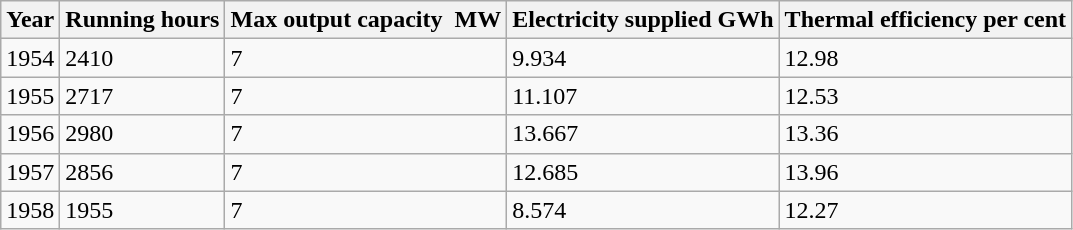<table class="wikitable">
<tr>
<th>Year</th>
<th>Running hours</th>
<th>Max output capacity  MW</th>
<th>Electricity supplied GWh</th>
<th>Thermal efficiency per cent</th>
</tr>
<tr>
<td>1954</td>
<td>2410</td>
<td>7</td>
<td>9.934</td>
<td>12.98</td>
</tr>
<tr>
<td>1955</td>
<td>2717</td>
<td>7</td>
<td>11.107</td>
<td>12.53</td>
</tr>
<tr>
<td>1956</td>
<td>2980</td>
<td>7</td>
<td>13.667</td>
<td>13.36</td>
</tr>
<tr>
<td>1957</td>
<td>2856</td>
<td>7</td>
<td>12.685</td>
<td>13.96</td>
</tr>
<tr>
<td>1958</td>
<td>1955</td>
<td>7</td>
<td>8.574</td>
<td>12.27</td>
</tr>
</table>
